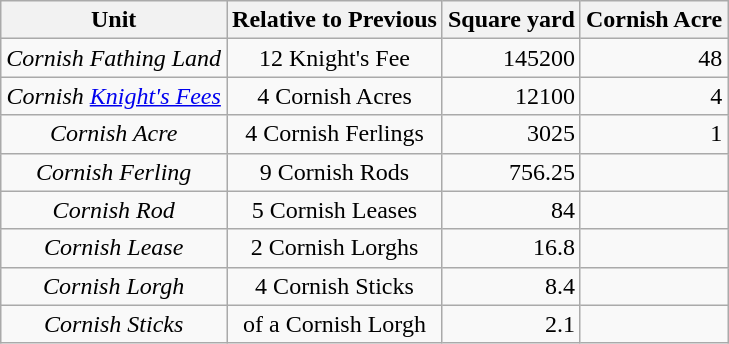<table class="wikitable" style="margin-right:0">
<tr>
<th>Unit</th>
<th>Relative to Previous</th>
<th>Square yard</th>
<th>Cornish Acre</th>
</tr>
<tr>
<td align=center><em>Cornish Fathing Land</em></td>
<td align=center>12 Knight's Fee</td>
<td align=right>145200</td>
<td align=right>48</td>
</tr>
<tr>
<td align=center><em>Cornish <a href='#'>Knight's Fees</a></em></td>
<td align=center>4 Cornish Acres</td>
<td align=right>12100</td>
<td align=right>4</td>
</tr>
<tr>
<td align=center><em>Cornish Acre</em></td>
<td align=center>4 Cornish Ferlings</td>
<td align=right>3025</td>
<td align=right>1</td>
</tr>
<tr>
<td align=center><em>Cornish Ferling</em></td>
<td align=center>9 Cornish Rods</td>
<td align=right>756.25</td>
<td align=right></td>
</tr>
<tr>
<td align=center><em>Cornish Rod</em></td>
<td align=center>5 Cornish Leases</td>
<td align=right>84</td>
<td align=right></td>
</tr>
<tr>
<td align=center><em>Cornish Lease</em></td>
<td align=center>2 Cornish Lorghs</td>
<td align=right>16.8</td>
<td align=right></td>
</tr>
<tr>
<td align=center><em>Cornish Lorgh</em></td>
<td align=center>4 Cornish Sticks</td>
<td align=right>8.4</td>
<td align=right></td>
</tr>
<tr>
<td align=center><em>Cornish Sticks</em></td>
<td align=center> of a Cornish Lorgh</td>
<td align=right>2.1</td>
<td align=right></td>
</tr>
</table>
